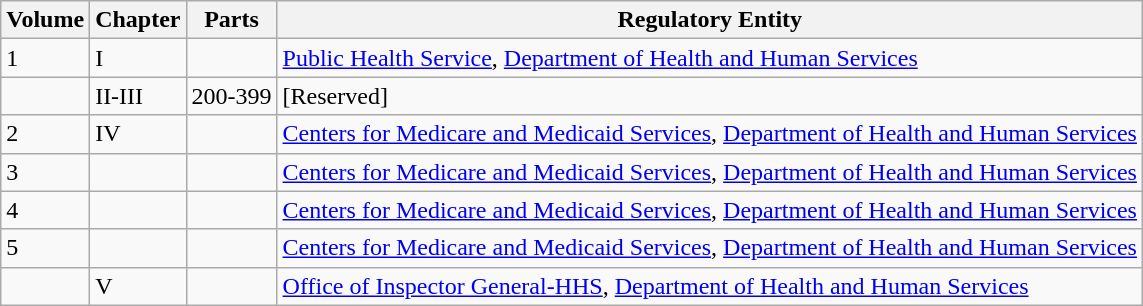<table class="wikitable">
<tr>
<th>Volume</th>
<th>Chapter</th>
<th>Parts</th>
<th>Regulatory Entity</th>
</tr>
<tr>
<td>1</td>
<td>I</td>
<td></td>
<td><a href='#'>Public Health Service</a>, <a href='#'>Department of Health and Human Services</a></td>
</tr>
<tr>
<td></td>
<td>II-III</td>
<td>200-399</td>
<td>[Reserved]</td>
</tr>
<tr>
<td>2</td>
<td>IV</td>
<td></td>
<td><a href='#'>Centers for Medicare and Medicaid Services</a>, <a href='#'>Department of Health and Human Services</a></td>
</tr>
<tr>
<td>3</td>
<td></td>
<td></td>
<td><a href='#'>Centers for Medicare and Medicaid Services</a>, <a href='#'>Department of Health and Human Services</a></td>
</tr>
<tr>
<td>4</td>
<td></td>
<td></td>
<td><a href='#'>Centers for Medicare and Medicaid Services</a>, <a href='#'>Department of Health and Human Services</a></td>
</tr>
<tr>
<td>5</td>
<td></td>
<td></td>
<td><a href='#'>Centers for Medicare and Medicaid Services</a>, <a href='#'>Department of Health and Human Services</a></td>
</tr>
<tr>
<td></td>
<td>V</td>
<td></td>
<td><a href='#'>Office of Inspector General-HHS</a>, <a href='#'>Department of Health and Human Services</a></td>
</tr>
</table>
